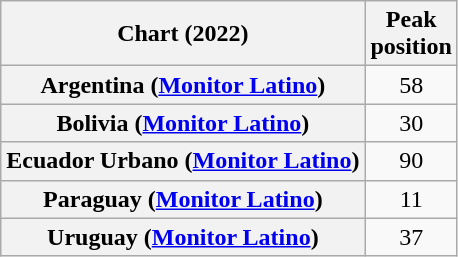<table class="wikitable sortable plainrowheaders" style="text-align:center">
<tr>
<th scope="col">Chart (2022)</th>
<th scope="col">Peak<br>position</th>
</tr>
<tr>
<th scope="row">Argentina (<a href='#'>Monitor Latino</a>)</th>
<td>58</td>
</tr>
<tr>
<th scope="row">Bolivia (<a href='#'>Monitor Latino</a>)</th>
<td>30</td>
</tr>
<tr>
<th scope="row">Ecuador Urbano (<a href='#'>Monitor Latino</a>)</th>
<td>90</td>
</tr>
<tr>
<th scope="row">Paraguay (<a href='#'>Monitor Latino</a>)</th>
<td>11</td>
</tr>
<tr>
<th scope="row">Uruguay (<a href='#'>Monitor Latino</a>)</th>
<td>37</td>
</tr>
</table>
